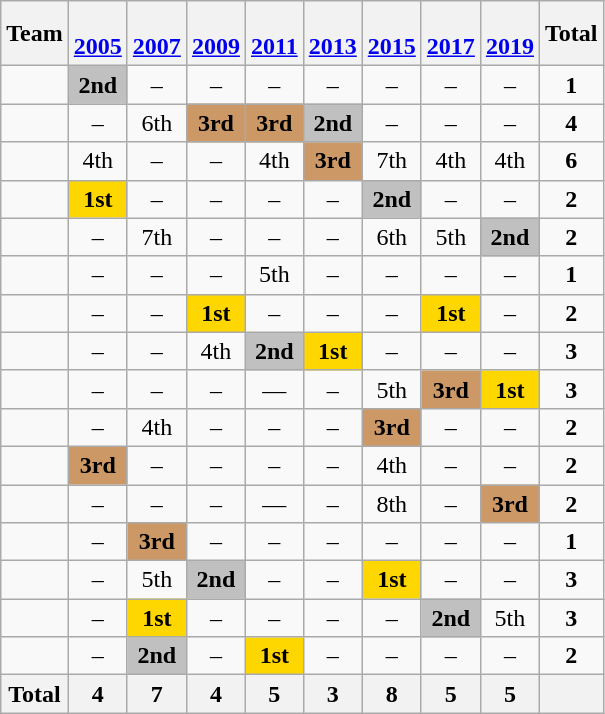<table class="wikitable" style="text-align:center">
<tr>
<th>Team</th>
<th><br><a href='#'>2005</a></th>
<th><br><a href='#'>2007</a></th>
<th><br><a href='#'>2009</a></th>
<th><br><a href='#'>2011</a></th>
<th><br><a href='#'>2013</a></th>
<th><br><a href='#'>2015</a></th>
<th><br><a href='#'>2017</a></th>
<th><br><a href='#'>2019</a></th>
<th>Total</th>
</tr>
<tr>
<td align=left></td>
<td bgcolor=silver><strong>2nd</strong></td>
<td>–</td>
<td>–</td>
<td>–</td>
<td>–</td>
<td>–</td>
<td>–</td>
<td>–</td>
<td><strong>1</strong></td>
</tr>
<tr>
<td align=left></td>
<td>–</td>
<td>6th</td>
<td bgcolor=cc9966><strong>3rd</strong></td>
<td bgcolor=cc9966><strong>3rd</strong></td>
<td bgcolor=silver><strong>2nd</strong></td>
<td>–</td>
<td>–</td>
<td>–</td>
<td><strong>4</strong></td>
</tr>
<tr>
<td align=left></td>
<td>4th</td>
<td>–</td>
<td>–</td>
<td>4th</td>
<td bgcolor=cc9966><strong>3rd</strong></td>
<td>7th</td>
<td>4th</td>
<td>4th</td>
<td><strong>6</strong></td>
</tr>
<tr>
<td align=left></td>
<td bgcolor=gold><strong>1st</strong></td>
<td>–</td>
<td>–</td>
<td>–</td>
<td>–</td>
<td bgcolor=silver><strong>2nd</strong></td>
<td>–</td>
<td>–</td>
<td><strong>2</strong></td>
</tr>
<tr>
<td align=left></td>
<td>–</td>
<td>7th</td>
<td>–</td>
<td>–</td>
<td>–</td>
<td>6th</td>
<td>5th</td>
<td bgcolor=silver><strong>2nd</strong></td>
<td><strong>2</strong></td>
</tr>
<tr>
<td align=left></td>
<td>–</td>
<td>–</td>
<td>–</td>
<td>5th</td>
<td>–</td>
<td>–</td>
<td>–</td>
<td>–</td>
<td><strong>1</strong></td>
</tr>
<tr>
<td align=left></td>
<td>–</td>
<td>–</td>
<td bgcolor=gold><strong>1st</strong></td>
<td>–</td>
<td>–</td>
<td>–</td>
<td bgcolor=gold><strong>1st</strong></td>
<td>–</td>
<td><strong>2</strong></td>
</tr>
<tr>
<td align=left></td>
<td>–</td>
<td>–</td>
<td>4th</td>
<td bgcolor=silver><strong>2nd</strong></td>
<td bgcolor=gold><strong>1st</strong></td>
<td>–</td>
<td>–</td>
<td>–</td>
<td><strong>3</strong></td>
</tr>
<tr>
<td align=left></td>
<td>–</td>
<td>–</td>
<td>–</td>
<td>—</td>
<td>–</td>
<td>5th</td>
<td bgcolor=cc9966><strong>3rd</strong></td>
<td bgcolor=gold><strong>1st</strong></td>
<td><strong>3</strong></td>
</tr>
<tr>
<td align=left></td>
<td>–</td>
<td>4th</td>
<td>–</td>
<td>–</td>
<td>–</td>
<td bgcolor=cc9966><strong>3rd</strong></td>
<td>–</td>
<td>–</td>
<td><strong>2</strong></td>
</tr>
<tr>
<td align=left></td>
<td bgcolor=cc9966><strong>3rd</strong></td>
<td>–</td>
<td>–</td>
<td>–</td>
<td>–</td>
<td>4th</td>
<td>–</td>
<td>–</td>
<td><strong>2</strong></td>
</tr>
<tr>
<td align=left></td>
<td>–</td>
<td>–</td>
<td>–</td>
<td>—</td>
<td>–</td>
<td>8th</td>
<td>–</td>
<td bgcolor=cc9966><strong>3rd</strong></td>
<td><strong>2</strong></td>
</tr>
<tr>
<td align=left></td>
<td>–</td>
<td bgcolor=cc9966><strong>3rd</strong></td>
<td>–</td>
<td>–</td>
<td>–</td>
<td>–</td>
<td>–</td>
<td>–</td>
<td><strong>1</strong></td>
</tr>
<tr>
<td align=left></td>
<td>–</td>
<td>5th</td>
<td bgcolor=silver><strong>2nd</strong></td>
<td>–</td>
<td>–</td>
<td bgcolor=gold><strong>1st</strong></td>
<td>–</td>
<td>–</td>
<td><strong>3</strong></td>
</tr>
<tr>
<td align=left></td>
<td>–</td>
<td bgcolor=gold><strong>1st</strong></td>
<td>–</td>
<td>–</td>
<td>–</td>
<td>–</td>
<td bgcolor=silver><strong>2nd</strong></td>
<td>5th</td>
<td><strong>3</strong></td>
</tr>
<tr>
<td align=left></td>
<td>–</td>
<td bgcolor=silver><strong>2nd</strong></td>
<td>–</td>
<td bgcolor=gold><strong>1st</strong></td>
<td>–</td>
<td>–</td>
<td>–</td>
<td>–</td>
<td><strong>2</strong></td>
</tr>
<tr>
<th>Total</th>
<th>4</th>
<th>7</th>
<th>4</th>
<th>5</th>
<th>3</th>
<th>8</th>
<th>5</th>
<th>5</th>
<th></th>
</tr>
</table>
